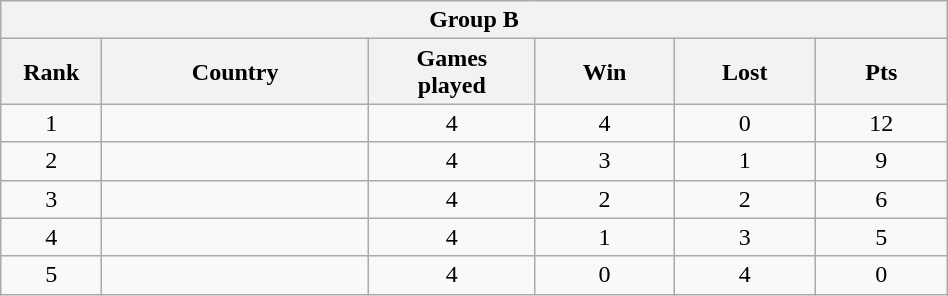<table class="wikitable" style= "text-align: center; Width:50%">
<tr>
<th colspan= 6>Group B</th>
</tr>
<tr>
<th width=2%>Rank</th>
<th width=10%>Country</th>
<th width=5%>Games <br> played</th>
<th width=5%>Win</th>
<th width=5%>Lost</th>
<th width=5%>Pts</th>
</tr>
<tr>
<td>1</td>
<td style= "text-align: left"></td>
<td>4</td>
<td>4</td>
<td>0</td>
<td>12</td>
</tr>
<tr>
<td>2</td>
<td style= "text-align: left"></td>
<td>4</td>
<td>3</td>
<td>1</td>
<td>9</td>
</tr>
<tr>
<td>3</td>
<td style= "text-align: left"></td>
<td>4</td>
<td>2</td>
<td>2</td>
<td>6</td>
</tr>
<tr>
<td>4</td>
<td style= "text-align: left"></td>
<td>4</td>
<td>1</td>
<td>3</td>
<td>5</td>
</tr>
<tr>
<td>5</td>
<td style= "text-align: left"></td>
<td>4</td>
<td>0</td>
<td>4</td>
<td>0</td>
</tr>
</table>
